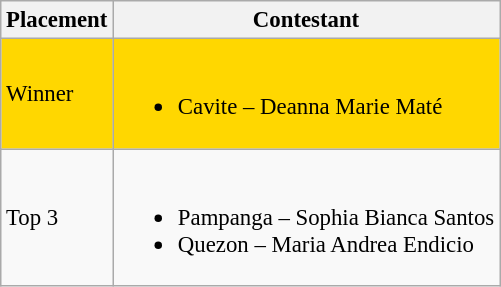<table class="wikitable sortable" style="font-size:95%;">
<tr>
<th>Placement</th>
<th>Contestant</th>
</tr>
<tr style="background:gold;">
<td>Winner</td>
<td><br><ul><li>Cavite – Deanna Marie Maté</li></ul></td>
</tr>
<tr>
<td>Top 3</td>
<td><br><ul><li>Pampanga – Sophia Bianca Santos</li><li>Quezon – Maria Andrea Endicio</li></ul></td>
</tr>
</table>
